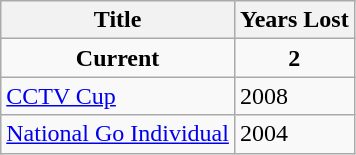<table class="wikitable">
<tr>
<th>Title</th>
<th>Years Lost</th>
</tr>
<tr>
<td align="center"><strong>Current</strong></td>
<td align="center"><strong>2</strong></td>
</tr>
<tr>
<td> <a href='#'>CCTV Cup</a></td>
<td>2008</td>
</tr>
<tr>
<td> <a href='#'>National Go Individual</a></td>
<td>2004</td>
</tr>
</table>
